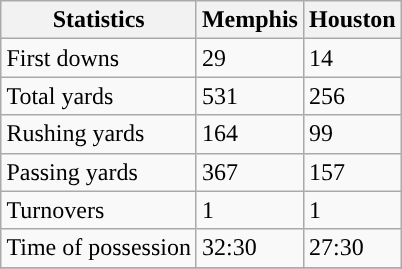<table class="wikitable" style="float: right;">
<tr>
<th>Statistics</th>
<th>Memphis</th>
<th>Houston</th>
</tr>
<tr>
<td>First downs</td>
<td>29</td>
<td>14</td>
</tr>
<tr>
<td>Total yards</td>
<td>531</td>
<td>256</td>
</tr>
<tr>
<td>Rushing yards</td>
<td>164</td>
<td>99</td>
</tr>
<tr>
<td>Passing yards</td>
<td>367</td>
<td>157</td>
</tr>
<tr>
<td>Turnovers</td>
<td>1</td>
<td>1</td>
</tr>
<tr>
<td>Time of possession</td>
<td>32:30</td>
<td>27:30</td>
</tr>
<tr>
</tr>
</table>
